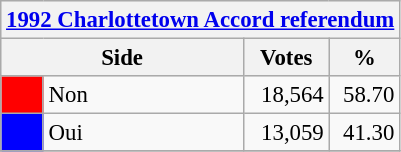<table class="wikitable" style="font-size: 95%; clear:both">
<tr style="background-color:#E9E9E9">
<th colspan=4><a href='#'>1992 Charlottetown Accord referendum</a></th>
</tr>
<tr style="background-color:#E9E9E9">
<th colspan=2 style="width: 130px">Side</th>
<th style="width: 50px">Votes</th>
<th style="width: 40px">%</th>
</tr>
<tr>
<td bgcolor="red"></td>
<td>Non</td>
<td align="right">18,564</td>
<td align="right">58.70</td>
</tr>
<tr>
<td bgcolor="blue"></td>
<td>Oui</td>
<td align="right">13,059</td>
<td align="right">41.30</td>
</tr>
<tr>
</tr>
</table>
